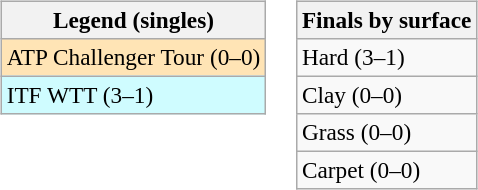<table>
<tr valign=top>
<td><br><table class=wikitable style=font-size:97%>
<tr>
<th>Legend (singles)</th>
</tr>
<tr bgcolor=moccasin>
<td>ATP Challenger Tour (0–0)</td>
</tr>
<tr bgcolor=#cffcff>
<td>ITF WTT (3–1)</td>
</tr>
</table>
</td>
<td><br><table class=wikitable style=font-size:97%>
<tr>
<th>Finals by surface</th>
</tr>
<tr>
<td>Hard (3–1)</td>
</tr>
<tr>
<td>Clay (0–0)</td>
</tr>
<tr>
<td>Grass (0–0)</td>
</tr>
<tr>
<td>Carpet (0–0)</td>
</tr>
</table>
</td>
</tr>
</table>
